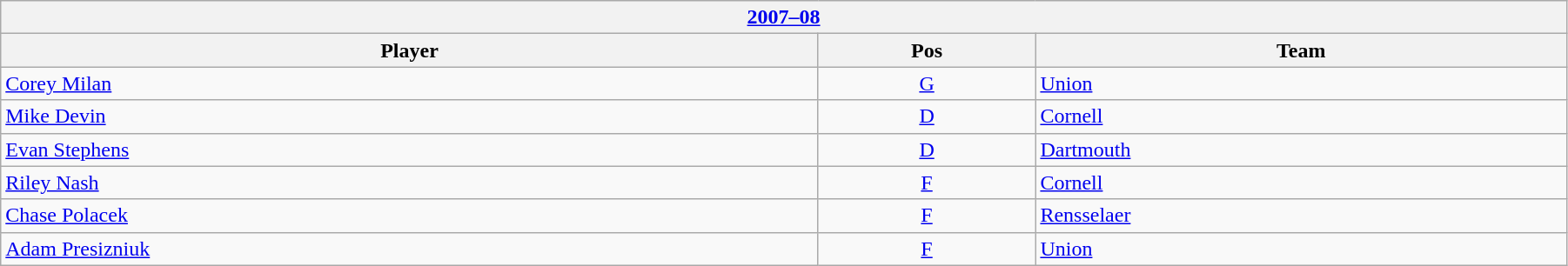<table class="wikitable" width=95%>
<tr>
<th colspan=3><a href='#'>2007–08</a></th>
</tr>
<tr>
<th>Player</th>
<th>Pos</th>
<th>Team</th>
</tr>
<tr>
<td><a href='#'>Corey Milan</a></td>
<td align=center><a href='#'>G</a></td>
<td><a href='#'>Union</a></td>
</tr>
<tr>
<td><a href='#'>Mike Devin</a></td>
<td align=center><a href='#'>D</a></td>
<td><a href='#'>Cornell</a></td>
</tr>
<tr>
<td><a href='#'>Evan Stephens</a></td>
<td align=center><a href='#'>D</a></td>
<td><a href='#'>Dartmouth</a></td>
</tr>
<tr>
<td><a href='#'>Riley Nash</a></td>
<td align=center><a href='#'>F</a></td>
<td><a href='#'>Cornell</a></td>
</tr>
<tr>
<td><a href='#'>Chase Polacek</a></td>
<td align=center><a href='#'>F</a></td>
<td><a href='#'>Rensselaer</a></td>
</tr>
<tr>
<td><a href='#'>Adam Presizniuk</a></td>
<td align=center><a href='#'>F</a></td>
<td><a href='#'>Union</a></td>
</tr>
</table>
